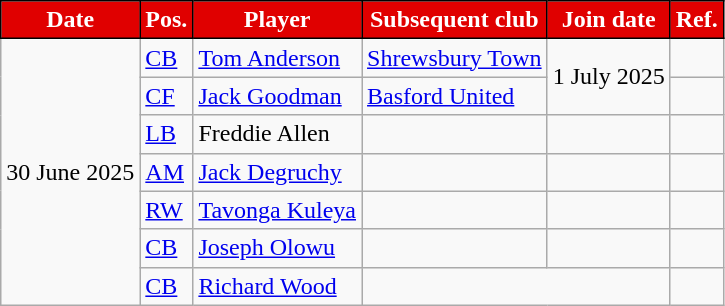<table class="wikitable plainrowheaders sortable">
<tr>
<th style="background:#E00000;border:1px solid black;color:white">Date</th>
<th style="background:#E00000;border:1px solid black;color:white">Pos.</th>
<th style="background:#E00000;border:1px solid black;color:white">Player</th>
<th style="background:#E00000;border:1px solid black;color:white">Subsequent club</th>
<th style="background:#E00000;border:1px solid black;color:white">Join date</th>
<th style="background:#E00000;border:1px solid black;color:white">Ref.</th>
</tr>
<tr>
<td rowspan="7">30 June 2025</td>
<td><a href='#'>CB</a></td>
<td> <a href='#'>Tom Anderson</a></td>
<td> <a href='#'>Shrewsbury Town</a></td>
<td rowspan="2">1 July 2025</td>
<td></td>
</tr>
<tr>
<td><a href='#'>CF</a></td>
<td> <a href='#'>Jack Goodman</a></td>
<td> <a href='#'>Basford United</a></td>
<td></td>
</tr>
<tr>
<td><a href='#'>LB</a></td>
<td> Freddie Allen</td>
<td></td>
<td></td>
<td></td>
</tr>
<tr>
<td><a href='#'>AM</a></td>
<td> <a href='#'>Jack Degruchy</a></td>
<td></td>
<td></td>
<td></td>
</tr>
<tr>
<td><a href='#'>RW</a></td>
<td> <a href='#'>Tavonga Kuleya</a></td>
<td></td>
<td></td>
<td></td>
</tr>
<tr>
<td><a href='#'>CB</a></td>
<td> <a href='#'>Joseph Olowu</a></td>
<td></td>
<td></td>
<td></td>
</tr>
<tr>
<td><a href='#'>CB</a></td>
<td> <a href='#'>Richard Wood</a></td>
<td colspan="2"></td>
<td></td>
</tr>
</table>
